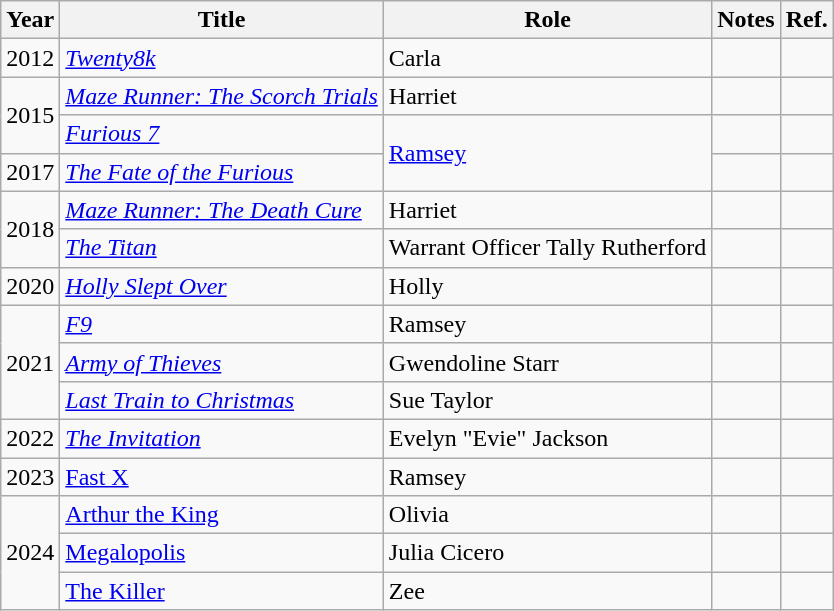<table class="wikitable sortable">
<tr>
<th>Year</th>
<th>Title</th>
<th>Role</th>
<th class="unsortable">Notes</th>
<th>Ref.</th>
</tr>
<tr>
<td>2012</td>
<td><em><a href='#'>Twenty8k</a></em></td>
<td>Carla</td>
<td></td>
<td></td>
</tr>
<tr>
<td rowspan=2>2015</td>
<td><em><a href='#'>Maze Runner: The Scorch Trials</a></em></td>
<td>Harriet</td>
<td></td>
<td></td>
</tr>
<tr>
<td><em><a href='#'>Furious 7</a></em></td>
<td rowspan="2"><a href='#'>Ramsey</a></td>
<td></td>
<td></td>
</tr>
<tr>
<td>2017</td>
<td><em><a href='#'>The Fate of the Furious</a></em></td>
<td></td>
<td></td>
</tr>
<tr>
<td rowspan=2>2018</td>
<td><em><a href='#'>Maze Runner: The Death Cure</a></em></td>
<td>Harriet</td>
<td></td>
<td></td>
</tr>
<tr>
<td><em><a href='#'>The Titan</a></em></td>
<td>Warrant Officer Tally Rutherford</td>
<td></td>
<td></td>
</tr>
<tr>
<td>2020</td>
<td><em><a href='#'>Holly Slept Over</a></em></td>
<td>Holly</td>
<td></td>
<td></td>
</tr>
<tr>
<td rowspan=3>2021</td>
<td><em><a href='#'>F9</a></em></td>
<td>Ramsey</td>
<td></td>
<td></td>
</tr>
<tr>
<td><em><a href='#'>Army of Thieves</a></em></td>
<td>Gwendoline Starr</td>
<td></td>
<td></td>
</tr>
<tr>
<td><em><a href='#'>Last Train to Christmas</a></em></td>
<td>Sue Taylor</td>
<td></td>
<td></td>
</tr>
<tr>
<td>2022</td>
<td><em><a href='#'>The Invitation</a></td>
<td>Evelyn "Evie" Jackson</td>
<td></td>
<td></td>
</tr>
<tr>
<td>2023</td>
<td></em><a href='#'>Fast X</a><em></td>
<td>Ramsey</td>
<td></td>
<td></td>
</tr>
<tr>
<td rowspan="3">2024</td>
<td></em><a href='#'>Arthur the King</a><em></td>
<td>Olivia</td>
<td></td>
<td></td>
</tr>
<tr>
<td></em><a href='#'>Megalopolis</a><em></td>
<td>Julia Cicero</td>
<td></td>
<td></td>
</tr>
<tr>
<td></em><a href='#'>The Killer</a><em></td>
<td>Zee</td>
<td></td>
<td></td>
</tr>
</table>
